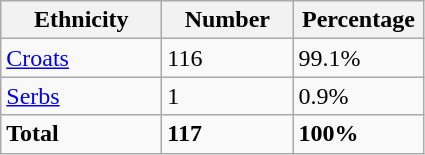<table class="wikitable">
<tr>
<th width="100px">Ethnicity</th>
<th width="80px">Number</th>
<th width="80px">Percentage</th>
</tr>
<tr>
<td><a href='#'>Croats</a></td>
<td>116</td>
<td>99.1%</td>
</tr>
<tr>
<td><a href='#'>Serbs</a></td>
<td>1</td>
<td>0.9%</td>
</tr>
<tr>
<td><strong>Total</strong></td>
<td><strong>117</strong></td>
<td><strong>100%</strong></td>
</tr>
</table>
